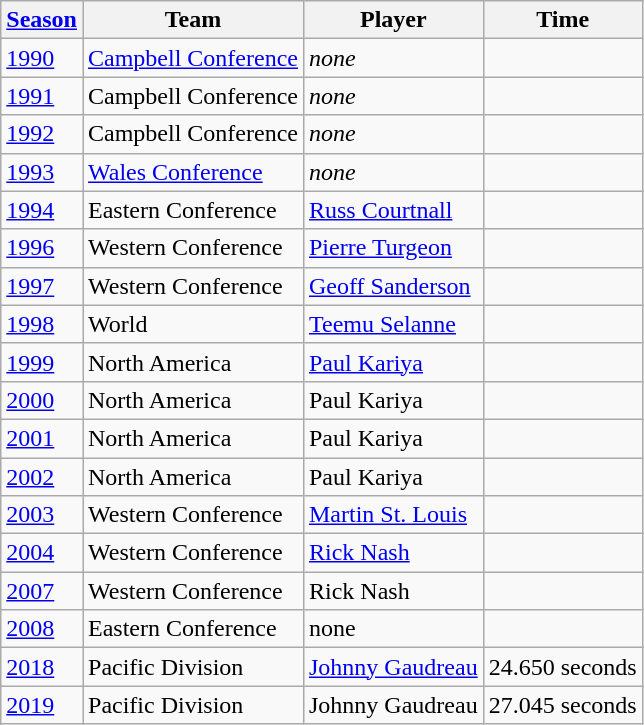<table class="wikitable sortable">
<tr>
<th><a href='#'>Season</a></th>
<th>Team</th>
<th>Player</th>
<th>Time</th>
</tr>
<tr>
<td><a href='#'>1990</a></td>
<td><a href='#'>Campbell Conference</a></td>
<td><em>none</em></td>
<td></td>
</tr>
<tr>
<td><a href='#'>1991</a></td>
<td>Campbell Conference</td>
<td><em>none</em></td>
<td></td>
</tr>
<tr>
<td><a href='#'>1992</a></td>
<td>Campbell Conference</td>
<td><em>none</em></td>
<td></td>
</tr>
<tr>
<td><a href='#'>1993</a></td>
<td><a href='#'>Wales Conference</a></td>
<td><em>none</em></td>
<td></td>
</tr>
<tr>
<td><a href='#'>1994</a></td>
<td>Eastern Conference</td>
<td><a href='#'>Russ Courtnall</a></td>
<td></td>
</tr>
<tr>
<td><a href='#'>1996</a></td>
<td>Western Conference</td>
<td><a href='#'>Pierre Turgeon</a></td>
<td></td>
</tr>
<tr>
<td><a href='#'>1997</a></td>
<td>Western Conference</td>
<td><a href='#'>Geoff Sanderson</a></td>
<td></td>
</tr>
<tr>
<td><a href='#'>1998</a></td>
<td>World</td>
<td><a href='#'>Teemu Selanne</a></td>
<td></td>
</tr>
<tr>
<td><a href='#'>1999</a></td>
<td>North America</td>
<td><a href='#'>Paul Kariya</a></td>
<td></td>
</tr>
<tr>
<td><a href='#'>2000</a></td>
<td>North America</td>
<td>Paul Kariya</td>
<td></td>
</tr>
<tr>
<td><a href='#'>2001</a></td>
<td>North America</td>
<td>Paul Kariya</td>
<td></td>
</tr>
<tr>
<td><a href='#'>2002</a></td>
<td>North America</td>
<td>Paul Kariya</td>
<td></td>
</tr>
<tr>
<td><a href='#'>2003</a></td>
<td>Western Conference</td>
<td><a href='#'>Martin St. Louis</a></td>
<td></td>
</tr>
<tr>
<td><a href='#'>2004</a></td>
<td>Western Conference</td>
<td><a href='#'>Rick Nash</a></td>
<td></td>
</tr>
<tr>
<td><a href='#'>2007</a></td>
<td>Western Conference</td>
<td>Rick Nash</td>
<td></td>
</tr>
<tr>
<td><a href='#'>2008</a></td>
<td>Eastern Conference</td>
<td>none</td>
<td></td>
</tr>
<tr>
<td><a href='#'>2018</a></td>
<td>Pacific Division</td>
<td><a href='#'>Johnny Gaudreau</a></td>
<td>24.650 seconds</td>
</tr>
<tr>
<td><a href='#'>2019</a></td>
<td>Pacific Division</td>
<td>Johnny Gaudreau</td>
<td>27.045 seconds</td>
</tr>
</table>
